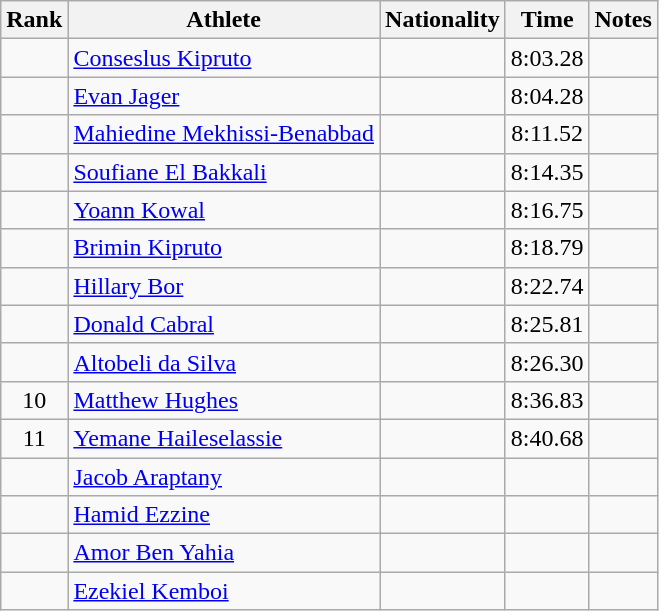<table class="wikitable sortable" style="text-align:center">
<tr>
<th>Rank</th>
<th>Athlete</th>
<th>Nationality</th>
<th>Time</th>
<th>Notes</th>
</tr>
<tr>
<td></td>
<td align=left><a href='#'>Conseslus Kipruto</a></td>
<td align=left></td>
<td>8:03.28</td>
<td></td>
</tr>
<tr>
<td></td>
<td align=left><a href='#'>Evan Jager</a></td>
<td align=left></td>
<td>8:04.28</td>
<td></td>
</tr>
<tr>
<td></td>
<td align=left><a href='#'>Mahiedine Mekhissi-Benabbad</a></td>
<td align=left></td>
<td>8:11.52</td>
<td></td>
</tr>
<tr>
<td></td>
<td align=left><a href='#'>Soufiane El Bakkali</a></td>
<td align=left></td>
<td>8:14.35</td>
<td></td>
</tr>
<tr>
<td></td>
<td align=left><a href='#'>Yoann Kowal</a></td>
<td align=left></td>
<td>8:16.75</td>
<td></td>
</tr>
<tr>
<td></td>
<td align=left><a href='#'>Brimin Kipruto</a></td>
<td align=left></td>
<td>8:18.79</td>
<td></td>
</tr>
<tr>
<td></td>
<td align=left><a href='#'>Hillary Bor</a></td>
<td align=left></td>
<td>8:22.74</td>
<td></td>
</tr>
<tr>
<td></td>
<td align=left><a href='#'>Donald Cabral</a></td>
<td align=left></td>
<td>8:25.81</td>
<td></td>
</tr>
<tr>
<td></td>
<td align=left><a href='#'>Altobeli da Silva</a></td>
<td align=left></td>
<td>8:26.30</td>
<td></td>
</tr>
<tr>
<td>10</td>
<td align=left><a href='#'>Matthew Hughes</a></td>
<td align=left></td>
<td>8:36.83</td>
<td></td>
</tr>
<tr>
<td>11</td>
<td align=left><a href='#'>Yemane Haileselassie</a></td>
<td align=left></td>
<td>8:40.68</td>
<td></td>
</tr>
<tr>
<td></td>
<td align=left><a href='#'>Jacob Araptany</a></td>
<td align=left></td>
<td></td>
<td></td>
</tr>
<tr>
<td></td>
<td align=left><a href='#'>Hamid Ezzine</a></td>
<td align=left></td>
<td></td>
<td></td>
</tr>
<tr>
<td></td>
<td align=left><a href='#'>Amor Ben Yahia</a></td>
<td align=left></td>
<td></td>
<td></td>
</tr>
<tr>
<td></td>
<td align=left><a href='#'>Ezekiel Kemboi</a></td>
<td align=left></td>
<td></td>
<td></td>
</tr>
</table>
